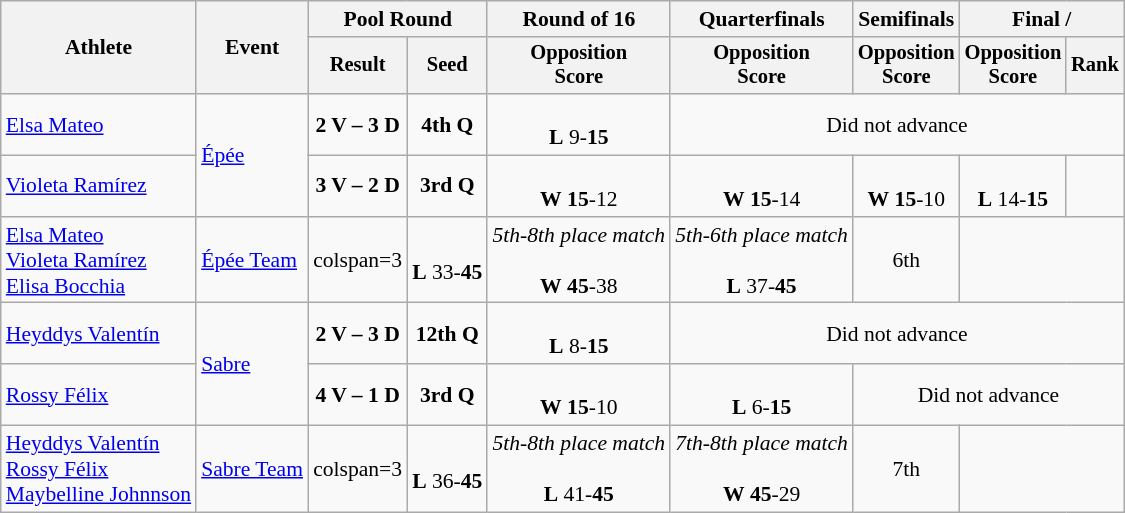<table class=wikitable style="font-size:90%">
<tr>
<th rowspan="2">Athlete</th>
<th rowspan="2">Event</th>
<th colspan=2>Pool Round</th>
<th>Round of 16</th>
<th>Quarterfinals</th>
<th>Semifinals</th>
<th colspan=2>Final / </th>
</tr>
<tr style="font-size:95%">
<th>Result</th>
<th>Seed</th>
<th>Opposition<br>Score</th>
<th>Opposition<br>Score</th>
<th>Opposition<br>Score</th>
<th>Opposition<br>Score</th>
<th>Rank</th>
</tr>
<tr align=center>
<td align=left><a href='#'>Elsa Mateo</a></td>
<td align=left rowspan=2><a href='#'>Épée</a></td>
<td align=center><strong>2 V – 3 D</strong></td>
<td align=center><strong>4th Q</strong></td>
<td align=center><br><strong>L</strong> 9-<strong>15</strong></td>
<td align=center colspan="5">Did not advance</td>
</tr>
<tr align=center>
<td align=left><a href='#'>Violeta Ramírez</a></td>
<td align=center><strong>3 V – 2 D</strong></td>
<td align=center><strong>3rd Q</strong></td>
<td align=center><br><strong>W</strong> <strong>15</strong>-12</td>
<td align=center><br><strong>W</strong> <strong>15</strong>-14</td>
<td align=center><br><strong>W</strong> <strong>15</strong>-10</td>
<td align=center><br><strong>L</strong> 14-<strong>15</strong></td>
<td></td>
</tr>
<tr align=center>
<td align=left><a href='#'>Elsa Mateo</a><br><a href='#'>Violeta Ramírez</a><br><a href='#'>Elisa Bocchia</a></td>
<td align=left><a href='#'>Épée Team</a></td>
<td>colspan=3 </td>
<td align=center><br><strong>L</strong> 33-<strong>45</strong></td>
<td><em>5th-8th place match</em><br><br><strong>W</strong> <strong>45</strong>-38</td>
<td><em>5th-6th place match</em><br><br><strong>L</strong> 37-<strong>45</strong></td>
<td>6th</td>
</tr>
<tr align=center>
<td align=left><a href='#'>Heyddys Valentín</a></td>
<td align=left rowspan=2><a href='#'>Sabre</a></td>
<td align=center><strong>2 V – 3 D</strong></td>
<td align=center><strong>12th Q</strong></td>
<td align=center><br><strong>L</strong> 8-<strong>15</strong></td>
<td align=center colspan="5">Did not advance</td>
</tr>
<tr align=center>
<td align=left><a href='#'>Rossy Félix</a></td>
<td align=center><strong>4 V – 1 D</strong></td>
<td align=center><strong>3rd Q</strong></td>
<td align=center><br><strong>W</strong> <strong>15</strong>-10</td>
<td align=center><br><strong>L</strong> 6-<strong>15</strong></td>
<td align=center colspan="5">Did not advance</td>
</tr>
<tr align=center>
<td align=left><a href='#'>Heyddys Valentín</a><br><a href='#'>Rossy Félix</a><br><a href='#'>Maybelline Johnnson</a></td>
<td align=left><a href='#'>Sabre Team</a></td>
<td>colspan=3 </td>
<td align=center> <br><strong>L</strong> 36-<strong>45</strong></td>
<td><em>5th-8th place match</em><br><br><strong>L</strong> 41-<strong>45</strong></td>
<td><em>7th-8th place match</em><br><br><strong>W</strong> <strong>45</strong>-29</td>
<td>7th</td>
</tr>
</table>
